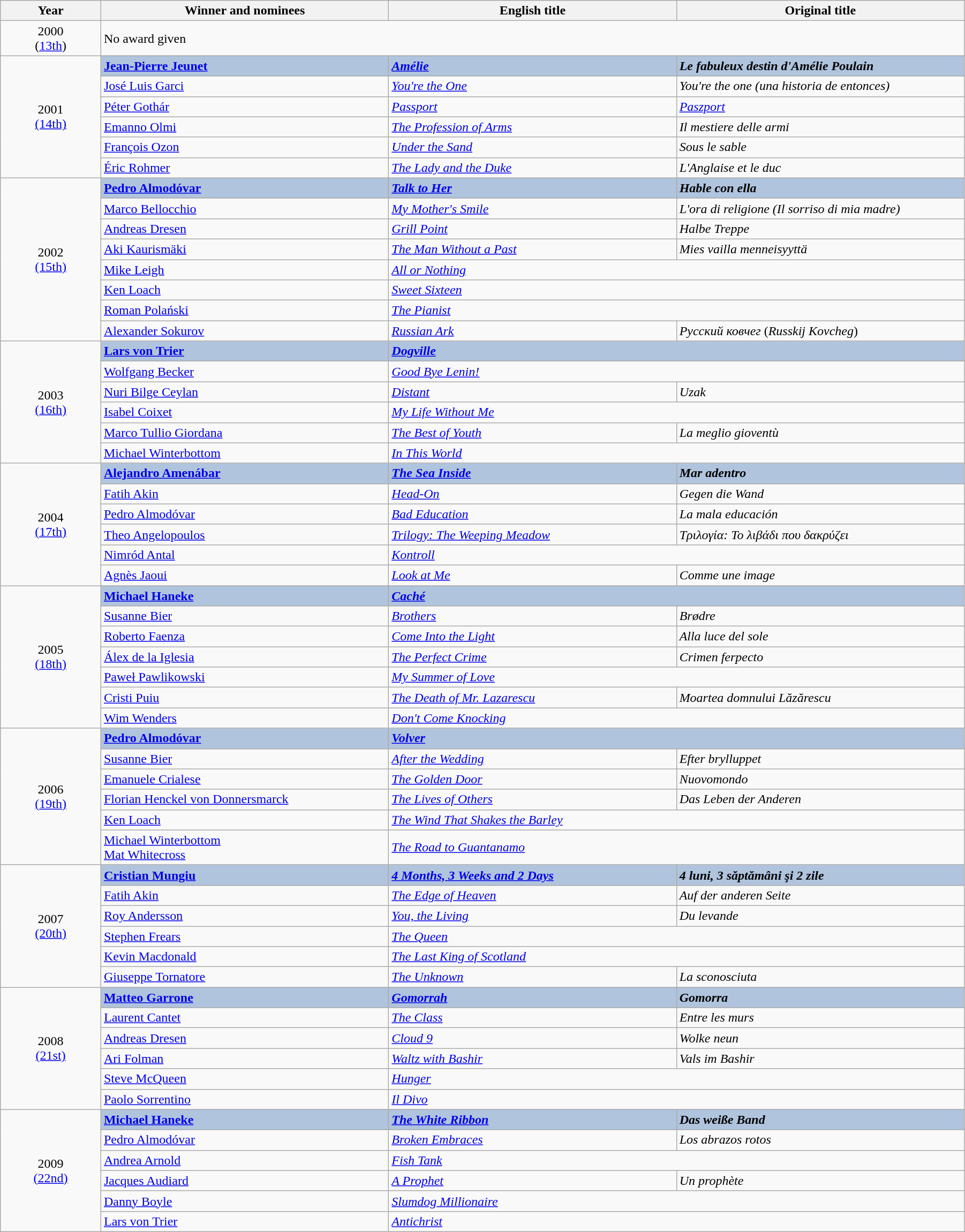<table class="wikitable" width="95%" cellpadding="5">
<tr>
<th width="100"><strong>Year</strong></th>
<th width="300"><strong>Winner and nominees</strong></th>
<th width="300"><strong>English title</strong></th>
<th width="300"><strong>Original title</strong></th>
</tr>
<tr>
<td style="text-align:center;">2000<br>(<a href='#'>13th</a>)</td>
<td colspan="3">No award given</td>
</tr>
<tr>
<td rowspan="6" style="text-align:center;">2001<br><a href='#'>(14th)</a><br></td>
<td style="background:#B0C4DE;"><strong> <a href='#'>Jean-Pierre Jeunet</a></strong></td>
<td style="background:#B0C4DE;"><strong><em><a href='#'>Amélie</a></em></strong></td>
<td style="background:#B0C4DE;"><strong><em>Le fabuleux destin d'Amélie Poulain</em></strong></td>
</tr>
<tr>
<td><a href='#'>José Luis Garci</a></td>
<td><em><a href='#'>You're the One</a></em></td>
<td><em>You're the one (una historia de entonces)</em></td>
</tr>
<tr>
<td><a href='#'>Péter Gothár</a></td>
<td><em><a href='#'>Passport</a></em></td>
<td><em><a href='#'>Paszport</a></em></td>
</tr>
<tr>
<td><a href='#'>Emanno Olmi</a></td>
<td><em><a href='#'>The Profession of Arms</a></em></td>
<td><em>Il mestiere delle armi</em></td>
</tr>
<tr>
<td><a href='#'>François Ozon</a></td>
<td><em><a href='#'>Under the Sand</a></em></td>
<td><em>Sous le sable</em></td>
</tr>
<tr>
<td><a href='#'>Éric Rohmer</a></td>
<td><em><a href='#'>The Lady and the Duke</a></em></td>
<td><em>L'Anglaise et le duc</em></td>
</tr>
<tr>
<td rowspan="8" style="text-align:center;">2002<br><a href='#'>(15th)</a><br></td>
<td style="background:#B0C4DE;"><strong> <a href='#'>Pedro Almodóvar</a></strong></td>
<td style="background:#B0C4DE;"><strong><em><a href='#'>Talk to Her</a></em></strong></td>
<td style="background:#B0C4DE;"><strong><em>Hable con ella</em></strong></td>
</tr>
<tr>
<td><a href='#'>Marco Bellocchio</a></td>
<td><em><a href='#'>My Mother's Smile</a></em></td>
<td><em>L'ora di religione (Il sorriso di mia madre)</em></td>
</tr>
<tr>
<td><a href='#'>Andreas Dresen</a></td>
<td><em><a href='#'>Grill Point</a></em></td>
<td><em>Halbe Treppe</em></td>
</tr>
<tr>
<td><a href='#'>Aki Kaurismäki</a></td>
<td><em><a href='#'>The Man Without a Past</a></em></td>
<td><em>Mies vailla menneisyyttä</em></td>
</tr>
<tr>
<td><a href='#'>Mike Leigh</a></td>
<td colspan="2"><em><a href='#'>All or Nothing</a></em></td>
</tr>
<tr>
<td><a href='#'>Ken Loach</a></td>
<td colspan="2"><em><a href='#'>Sweet Sixteen</a></em></td>
</tr>
<tr>
<td><a href='#'>Roman Polański</a></td>
<td colspan="2"><em><a href='#'>The Pianist</a></em></td>
</tr>
<tr>
<td><a href='#'>Alexander Sokurov</a></td>
<td><em><a href='#'>Russian Ark</a></em></td>
<td><em>Русский ковчег</em> (<em>Russkij Kovcheg</em>)</td>
</tr>
<tr>
<td rowspan="6" style="text-align:center;">2003<br><a href='#'>(16th)</a><br></td>
<td style="background:#B0C4DE;"><strong> <a href='#'>Lars von Trier</a></strong></td>
<td colspan="2" style="background:#B0C4DE;"><strong><em><a href='#'>Dogville</a></em></strong></td>
</tr>
<tr>
<td><a href='#'>Wolfgang Becker</a></td>
<td colspan="2"><em><a href='#'>Good Bye Lenin!</a></em></td>
</tr>
<tr>
<td><a href='#'>Nuri Bilge Ceylan</a></td>
<td><em><a href='#'>Distant</a></em></td>
<td><em>Uzak</em></td>
</tr>
<tr>
<td><a href='#'>Isabel Coixet</a></td>
<td colspan="2"><em><a href='#'>My Life Without Me</a></em></td>
</tr>
<tr>
<td><a href='#'>Marco Tullio Giordana</a></td>
<td><em><a href='#'>The Best of Youth</a></em></td>
<td><em>La meglio gioventù</em></td>
</tr>
<tr>
<td><a href='#'>Michael Winterbottom</a></td>
<td colspan="2"><em><a href='#'>In This World</a></em></td>
</tr>
<tr>
<td rowspan="6" style="text-align:center;">2004<br><a href='#'>(17th)</a><br></td>
<td style="background:#B0C4DE;"><strong> <a href='#'>Alejandro Amenábar</a></strong></td>
<td style="background:#B0C4DE;"><strong><em><a href='#'>The Sea Inside</a></em></strong></td>
<td style="background:#B0C4DE;"><strong><em>Mar adentro</em></strong></td>
</tr>
<tr>
<td><a href='#'>Fatih Akin</a></td>
<td><em><a href='#'>Head-On</a></em></td>
<td><em>Gegen die Wand</em></td>
</tr>
<tr>
<td><a href='#'>Pedro Almodóvar</a></td>
<td><em><a href='#'>Bad Education</a></em></td>
<td><em>La mala educación</em></td>
</tr>
<tr>
<td><a href='#'>Theo Angelopoulos</a></td>
<td><em><a href='#'>Trilogy: The Weeping Meadow</a></em></td>
<td><em>Τριλογία: Το λιβάδι που δακρύζει</em></td>
</tr>
<tr>
<td><a href='#'>Nimród Antal</a></td>
<td colspan="2"><em><a href='#'>Kontroll</a></em></td>
</tr>
<tr>
<td><a href='#'>Agnès Jaoui</a></td>
<td><em><a href='#'>Look at Me</a></em></td>
<td><em>Comme une image</em></td>
</tr>
<tr>
<td rowspan="7" style="text-align:center;">2005<br><a href='#'>(18th)</a><br></td>
<td style="background:#B0C4DE;"><strong><a href='#'>Michael Haneke</a></strong></td>
<td colspan="2" style="background:#B0C4DE;"><strong><em><a href='#'>Caché</a></em></strong></td>
</tr>
<tr>
<td><a href='#'>Susanne Bier</a></td>
<td><em><a href='#'>Brothers</a></em></td>
<td><em>Brødre</em></td>
</tr>
<tr>
<td><a href='#'>Roberto Faenza</a></td>
<td><em><a href='#'>Come Into the Light</a></em></td>
<td><em>Alla luce del sole</em></td>
</tr>
<tr>
<td><a href='#'>Álex de la Iglesia</a></td>
<td><em><a href='#'>The Perfect Crime</a></em></td>
<td><em>Crimen ferpecto</em></td>
</tr>
<tr>
<td><a href='#'>Paweł Pawlikowski</a></td>
<td colspan="2"><em><a href='#'>My Summer of Love</a></em></td>
</tr>
<tr>
<td><a href='#'>Cristi Puiu</a></td>
<td><em><a href='#'>The Death of Mr. Lazarescu</a></em></td>
<td><em>Moartea domnului Lăzărescu</em></td>
</tr>
<tr>
<td><a href='#'>Wim Wenders</a></td>
<td colspan="2"><em><a href='#'>Don't Come Knocking</a></em></td>
</tr>
<tr>
<td rowspan="6" style="text-align:center;">2006<br><a href='#'>(19th)</a><br></td>
<td style="background:#B0C4DE;"><strong> <a href='#'>Pedro Almodóvar</a></strong></td>
<td colspan="2" style="background:#B0C4DE;"><strong><em><a href='#'>Volver</a></em></strong></td>
</tr>
<tr>
<td><a href='#'>Susanne Bier</a></td>
<td><em><a href='#'>After the Wedding</a></em></td>
<td><em>Efter brylluppet</em></td>
</tr>
<tr>
<td><a href='#'>Emanuele Crialese</a></td>
<td><em><a href='#'>The Golden Door</a></em></td>
<td><em>Nuovomondo</em></td>
</tr>
<tr>
<td><a href='#'>Florian Henckel von Donnersmarck</a></td>
<td><em><a href='#'>The Lives of Others</a></em></td>
<td><em>Das Leben der Anderen</em></td>
</tr>
<tr>
<td><a href='#'>Ken Loach</a></td>
<td colspan="2"><em><a href='#'>The Wind That Shakes the Barley</a></em></td>
</tr>
<tr>
<td><a href='#'>Michael Winterbottom</a> <br>  <a href='#'>Mat Whitecross</a></td>
<td colspan="2"><em><a href='#'>The Road to Guantanamo</a></em></td>
</tr>
<tr>
<td rowspan="6" style="text-align:center;">2007<br><a href='#'>(20th)</a><br></td>
<td style="background:#B0C4DE;"><strong><a href='#'>Cristian Mungiu</a></strong></td>
<td style="background:#B0C4DE;"><strong><em><a href='#'>4 Months, 3 Weeks and 2 Days</a></em></strong></td>
<td style="background:#B0C4DE;"><strong><em>4 luni, 3 săptămâni şi 2 zile</em></strong></td>
</tr>
<tr>
<td><a href='#'>Fatih Akin</a></td>
<td><em><a href='#'>The Edge of Heaven</a></em></td>
<td><em>Auf der anderen Seite</em></td>
</tr>
<tr>
<td><a href='#'>Roy Andersson</a></td>
<td><em><a href='#'>You, the Living</a></em></td>
<td><em>Du levande</em></td>
</tr>
<tr>
<td><a href='#'>Stephen Frears</a></td>
<td colspan="2"><em><a href='#'>The Queen</a></em></td>
</tr>
<tr>
<td><a href='#'>Kevin Macdonald</a></td>
<td colspan="2"><em><a href='#'>The Last King of Scotland</a></em></td>
</tr>
<tr>
<td><a href='#'>Giuseppe Tornatore</a></td>
<td><em><a href='#'>The Unknown</a></em></td>
<td><em>La sconosciuta</em></td>
</tr>
<tr>
<td rowspan="6" style="text-align:center;">2008<br><a href='#'>(21st)</a><br></td>
<td style="background:#B0C4DE;"><strong><a href='#'>Matteo Garrone</a></strong></td>
<td style="background:#B0C4DE;"><em><a href='#'><strong>Gomorrah</strong></a></em></td>
<td style="background:#B0C4DE;"><strong><em>Gomorra</em></strong></td>
</tr>
<tr>
<td><a href='#'>Laurent Cantet</a></td>
<td><em><a href='#'>The Class</a></em></td>
<td><em>Entre les murs</em></td>
</tr>
<tr>
<td><a href='#'>Andreas Dresen</a></td>
<td><em><a href='#'>Cloud 9</a></em></td>
<td><em>Wolke neun</em></td>
</tr>
<tr>
<td><a href='#'>Ari Folman</a></td>
<td><em><a href='#'>Waltz with Bashir</a></em></td>
<td><em>Vals im Bashir</em></td>
</tr>
<tr>
<td><a href='#'>Steve McQueen</a></td>
<td colspan="2"><em><a href='#'>Hunger</a></em></td>
</tr>
<tr>
<td><a href='#'>Paolo Sorrentino</a></td>
<td colspan="2"><em><a href='#'>Il Divo</a></em></td>
</tr>
<tr>
<td rowspan="6" style="text-align:center;">2009<br><a href='#'>(22nd)</a><br></td>
<td style="background:#B0C4DE;"><strong><a href='#'>Michael Haneke</a></strong></td>
<td style="background:#B0C4DE;"><strong><em><a href='#'>The White Ribbon</a></em></strong></td>
<td style="background:#B0C4DE;"><strong><em>Das weiße Band</em></strong></td>
</tr>
<tr>
<td><a href='#'>Pedro Almodóvar</a></td>
<td><em><a href='#'>Broken Embraces</a></em></td>
<td><em>Los abrazos rotos</em></td>
</tr>
<tr>
<td><a href='#'>Andrea Arnold</a></td>
<td colspan="2"><em><a href='#'>Fish Tank</a></em></td>
</tr>
<tr>
<td><a href='#'>Jacques Audiard</a></td>
<td><em><a href='#'>A Prophet</a></em></td>
<td><em>Un prophète</em></td>
</tr>
<tr>
<td><a href='#'>Danny Boyle</a></td>
<td colspan="2"><em><a href='#'>Slumdog Millionaire</a></em></td>
</tr>
<tr>
<td><a href='#'>Lars von Trier</a></td>
<td colspan="2"><em><a href='#'>Antichrist</a></em></td>
</tr>
</table>
